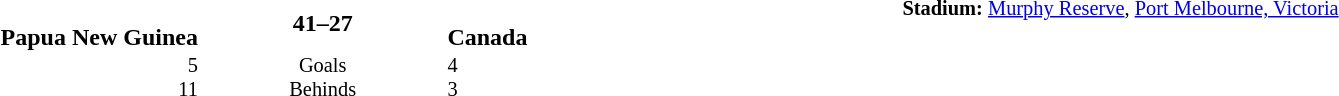<table style="width: 100%; background: transparent;" cellspacing="0">
<tr>
<td align=center valign=top rowspan=3 width=15%></td>
</tr>
<tr>
<td width=24% align=right><br><strong>Papua New Guinea</strong></td>
<td align=center width=13%><strong>41–27</strong></td>
<td width=24%><br><strong>Canada</strong></td>
<td style=font-size:85% rowspan=2 valign=top><strong>Stadium:</strong> <a href='#'>Murphy Reserve</a>, <a href='#'>Port Melbourne, Victoria</a></td>
</tr>
<tr style=font-size:85%>
<td align=right valign=top>5<br> 11</td>
<td align=center valign=top>Goals <br>Behinds</td>
<td valign=top>4<br> 3</td>
</tr>
</table>
